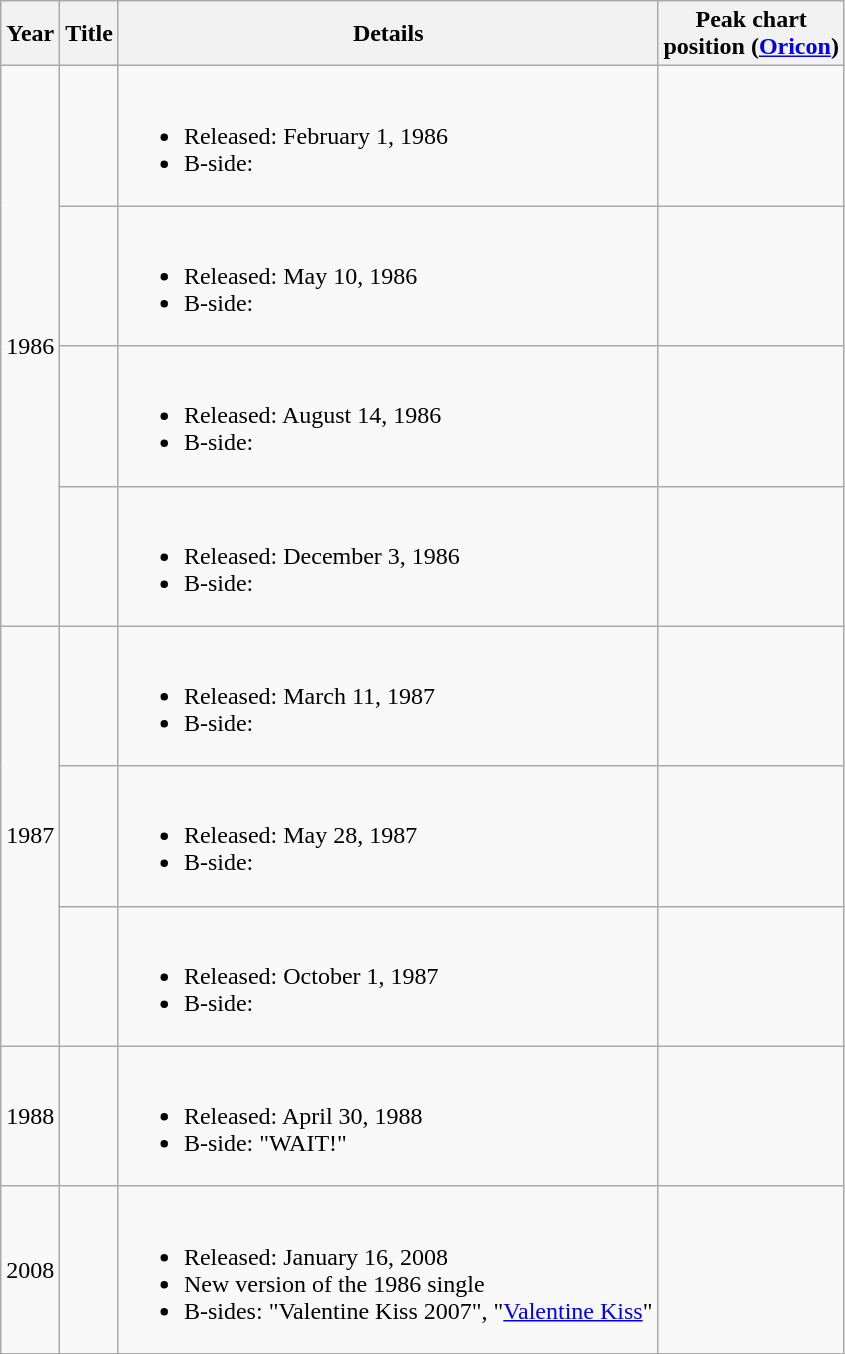<table class="wikitable">
<tr>
<th>Year</th>
<th>Title</th>
<th>Details</th>
<th>Peak chart<br>position (<a href='#'>Oricon</a>)</th>
</tr>
<tr>
<td rowspan="4">1986</td>
<td></td>
<td><br><ul><li>Released: February 1, 1986</li><li>B-side: </li></ul></td>
<td></td>
</tr>
<tr>
<td></td>
<td><br><ul><li>Released: May 10, 1986</li><li>B-side: </li></ul></td>
<td></td>
</tr>
<tr>
<td></td>
<td><br><ul><li>Released: August 14, 1986</li><li>B-side: </li></ul></td>
<td></td>
</tr>
<tr>
<td></td>
<td><br><ul><li>Released: December 3, 1986</li><li>B-side: </li></ul></td>
<td></td>
</tr>
<tr>
<td rowspan="3">1987</td>
<td></td>
<td><br><ul><li>Released: March 11, 1987</li><li>B-side: </li></ul></td>
<td></td>
</tr>
<tr>
<td></td>
<td><br><ul><li>Released: May 28, 1987</li><li>B-side: </li></ul></td>
<td></td>
</tr>
<tr>
<td></td>
<td><br><ul><li>Released: October 1, 1987</li><li>B-side: </li></ul></td>
<td></td>
</tr>
<tr>
<td>1988</td>
<td></td>
<td><br><ul><li>Released: April 30, 1988</li><li>B-side: "WAIT!"</li></ul></td>
<td></td>
</tr>
<tr>
<td>2008</td>
<td></td>
<td><br><ul><li>Released: January 16, 2008</li><li>New version of the 1986 single</li><li>B-sides: "Valentine Kiss 2007", "<a href='#'>Valentine Kiss</a>"</li></ul></td>
<td></td>
</tr>
</table>
